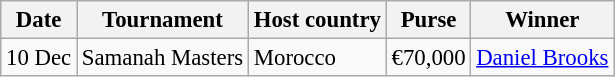<table class="wikitable" style="font-size:95%">
<tr>
<th>Date</th>
<th>Tournament</th>
<th>Host country</th>
<th>Purse</th>
<th>Winner</th>
</tr>
<tr>
<td>10 Dec</td>
<td>Samanah Masters</td>
<td>Morocco</td>
<td align=right>€70,000</td>
<td> <a href='#'>Daniel Brooks</a></td>
</tr>
</table>
